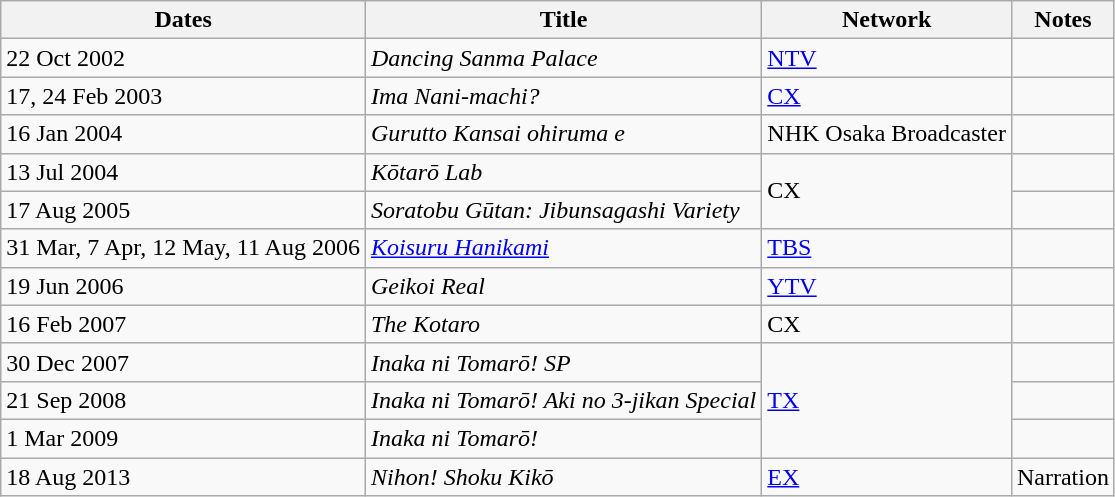<table class="wikitable">
<tr>
<th>Dates</th>
<th>Title</th>
<th>Network</th>
<th>Notes</th>
</tr>
<tr>
<td>22 Oct 2002</td>
<td><em>Dancing Sanma Palace</em></td>
<td><a href='#'>NTV</a></td>
<td></td>
</tr>
<tr>
<td>17, 24 Feb 2003</td>
<td><em>Ima Nani-machi?</em></td>
<td><a href='#'>CX</a></td>
<td></td>
</tr>
<tr>
<td>16 Jan 2004</td>
<td><em>Gurutto Kansai ohiruma e</em></td>
<td>NHK Osaka Broadcaster</td>
<td></td>
</tr>
<tr>
<td>13 Jul 2004</td>
<td><em>Kōtarō Lab</em></td>
<td rowspan="2">CX</td>
<td></td>
</tr>
<tr>
<td>17 Aug 2005</td>
<td><em>Soratobu Gūtan: Jibunsagashi Variety</em></td>
<td></td>
</tr>
<tr>
<td>31 Mar, 7 Apr, 12 May, 11 Aug 2006</td>
<td><em><a href='#'>Koisuru Hanikami</a></em></td>
<td><a href='#'>TBS</a></td>
<td></td>
</tr>
<tr>
<td>19 Jun 2006</td>
<td><em>Geikoi Real</em></td>
<td><a href='#'>YTV</a></td>
<td></td>
</tr>
<tr>
<td>16 Feb 2007</td>
<td><em>The Kotaro</em></td>
<td>CX</td>
<td></td>
</tr>
<tr>
<td>30 Dec 2007</td>
<td><em>Inaka ni Tomarō! SP</em></td>
<td rowspan="3"><a href='#'>TX</a></td>
<td></td>
</tr>
<tr>
<td>21 Sep 2008</td>
<td><em>Inaka ni Tomarō! Aki no 3-jikan Special</em></td>
<td></td>
</tr>
<tr>
<td>1 Mar 2009</td>
<td><em>Inaka ni Tomarō!</em></td>
<td></td>
</tr>
<tr>
<td>18 Aug 2013</td>
<td><em>Nihon! Shoku Kikō</em></td>
<td><a href='#'>EX</a></td>
<td>Narration</td>
</tr>
</table>
